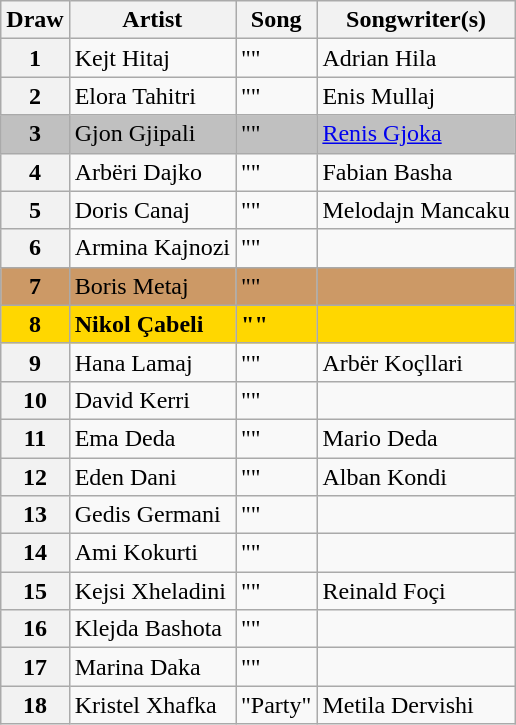<table class="sortable wikitable plainrowheaders" style="margin: 1em auto 1em auto; text-align:left">
<tr>
<th scope="col">Draw</th>
<th scope="col">Artist</th>
<th scope="col">Song</th>
<th scope="col" class="unsortable">Songwriter(s)</th>
</tr>
<tr>
<th scope="row" style="text-align:center; ">1</th>
<td>Kejt Hitaj</td>
<td>""</td>
<td>Adrian Hila</td>
</tr>
<tr>
<th scope="row" style="text-align:center; ">2</th>
<td>Elora Tahitri</td>
<td>""</td>
<td>Enis Mullaj</td>
</tr>
<tr bgcolor="silver">
<th scope="row" style="text-align:center; background:silver;">3</th>
<td>Gjon Gjipali</td>
<td>""</td>
<td><a href='#'>Renis Gjoka</a></td>
</tr>
<tr>
<th scope="row" style="text-align:center; ">4</th>
<td>Arbëri Dajko</td>
<td>""</td>
<td>Fabian Basha</td>
</tr>
<tr>
<th scope="row" style="text-align:center; ">5</th>
<td>Doris Canaj</td>
<td>""</td>
<td>Melodajn Mancaku</td>
</tr>
<tr>
<th scope="row" style="text-align:center; ">6</th>
<td>Armina Kajnozi</td>
<td>""</td>
<td></td>
</tr>
<tr bgcolor="#CC9966">
<th scope="row" style="text-align:center; background:#CC9966;">7</th>
<td>Boris Metaj</td>
<td>""</td>
<td></td>
</tr>
<tr bgcolor="gold" style="font-weight:bold;">
<th scope="row" style="text-align:center; font-weight:bold; background:gold;">8</th>
<td>Nikol Çabeli</td>
<td>""</td>
<td></td>
</tr>
<tr>
<th scope="row" style="text-align:center; ">9</th>
<td>Hana Lamaj</td>
<td>""</td>
<td>Arbër Koçllari</td>
</tr>
<tr>
<th scope="row" style="text-align:center; ">10</th>
<td>David Kerri</td>
<td>""</td>
<td></td>
</tr>
<tr>
<th scope="row" style="text-align:center; ">11</th>
<td>Ema Deda</td>
<td>""</td>
<td>Mario Deda</td>
</tr>
<tr>
<th scope="row" style="text-align:center; ">12</th>
<td>Eden Dani</td>
<td>""</td>
<td>Alban Kondi</td>
</tr>
<tr>
<th scope="row" style="text-align:center; ">13</th>
<td>Gedis Germani</td>
<td>""</td>
<td></td>
</tr>
<tr>
<th scope="row" style="text-align:center; ">14</th>
<td>Ami Kokurti</td>
<td>""</td>
<td></td>
</tr>
<tr>
<th scope="row" style="text-align:center; ">15</th>
<td>Kejsi Xheladini</td>
<td>""</td>
<td>Reinald Foçi</td>
</tr>
<tr>
<th scope="row" style="text-align:center; ">16</th>
<td>Klejda Bashota</td>
<td>""</td>
<td></td>
</tr>
<tr>
<th scope="row" style="text-align:center; ">17</th>
<td>Marina Daka</td>
<td>""</td>
<td></td>
</tr>
<tr>
<th scope="row" style="text-align:center; ">18</th>
<td>Kristel Xhafka</td>
<td>"Party"</td>
<td>Metila Dervishi</td>
</tr>
</table>
